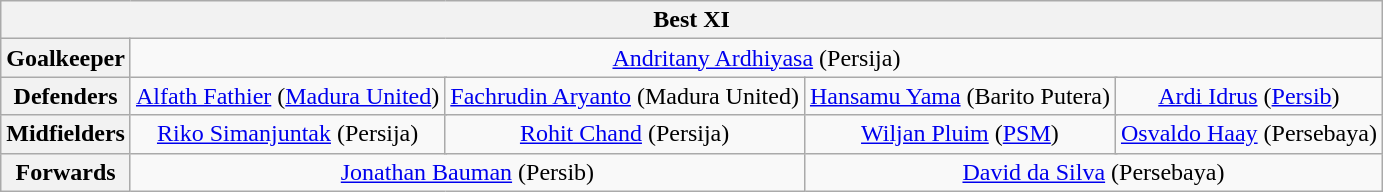<table class="wikitable" style="text-align:center">
<tr>
<th colspan="13">Best XI</th>
</tr>
<tr>
<th>Goalkeeper</th>
<td colspan="12"> <a href='#'>Andritany Ardhiyasa</a> (Persija)</td>
</tr>
<tr>
<th>Defenders</th>
<td colspan="3"> <a href='#'>Alfath Fathier</a> (<a href='#'>Madura United</a>)</td>
<td colspan="3"> <a href='#'>Fachrudin Aryanto</a> (Madura United)</td>
<td colspan="3"> <a href='#'>Hansamu Yama</a> (Barito Putera)</td>
<td colspan="3"> <a href='#'>Ardi Idrus</a> (<a href='#'>Persib</a>)</td>
</tr>
<tr>
<th>Midfielders</th>
<td colspan="3"> <a href='#'>Riko Simanjuntak</a> (Persija)</td>
<td colspan="3"> <a href='#'>Rohit Chand</a> (Persija)</td>
<td colspan="3"> <a href='#'>Wiljan Pluim</a> (<a href='#'>PSM</a>)</td>
<td colspan="3"> <a href='#'>Osvaldo Haay</a> (Persebaya)</td>
</tr>
<tr>
<th>Forwards</th>
<td colspan="6"> <a href='#'>Jonathan Bauman</a> (Persib)</td>
<td colspan="6"> <a href='#'>David da Silva</a> (Persebaya)</td>
</tr>
</table>
